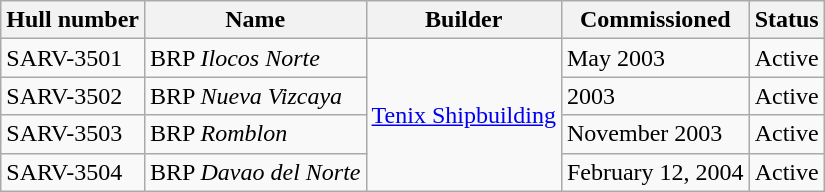<table class="wikitable">
<tr>
<th>Hull number</th>
<th>Name</th>
<th>Builder</th>
<th>Commissioned</th>
<th>Status</th>
</tr>
<tr>
<td>SARV-3501</td>
<td>BRP <em>Ilocos Norte</em></td>
<td rowspan="4"><a href='#'>Tenix Shipbuilding</a></td>
<td>May 2003</td>
<td>Active</td>
</tr>
<tr>
<td>SARV-3502</td>
<td>BRP <em>Nueva Vizcaya</em></td>
<td>2003</td>
<td>Active</td>
</tr>
<tr>
<td>SARV-3503</td>
<td>BRP <em>Romblon</em></td>
<td>November 2003</td>
<td>Active</td>
</tr>
<tr>
<td>SARV-3504</td>
<td>BRP <em>Davao del Norte</em></td>
<td>February 12, 2004</td>
<td>Active</td>
</tr>
</table>
